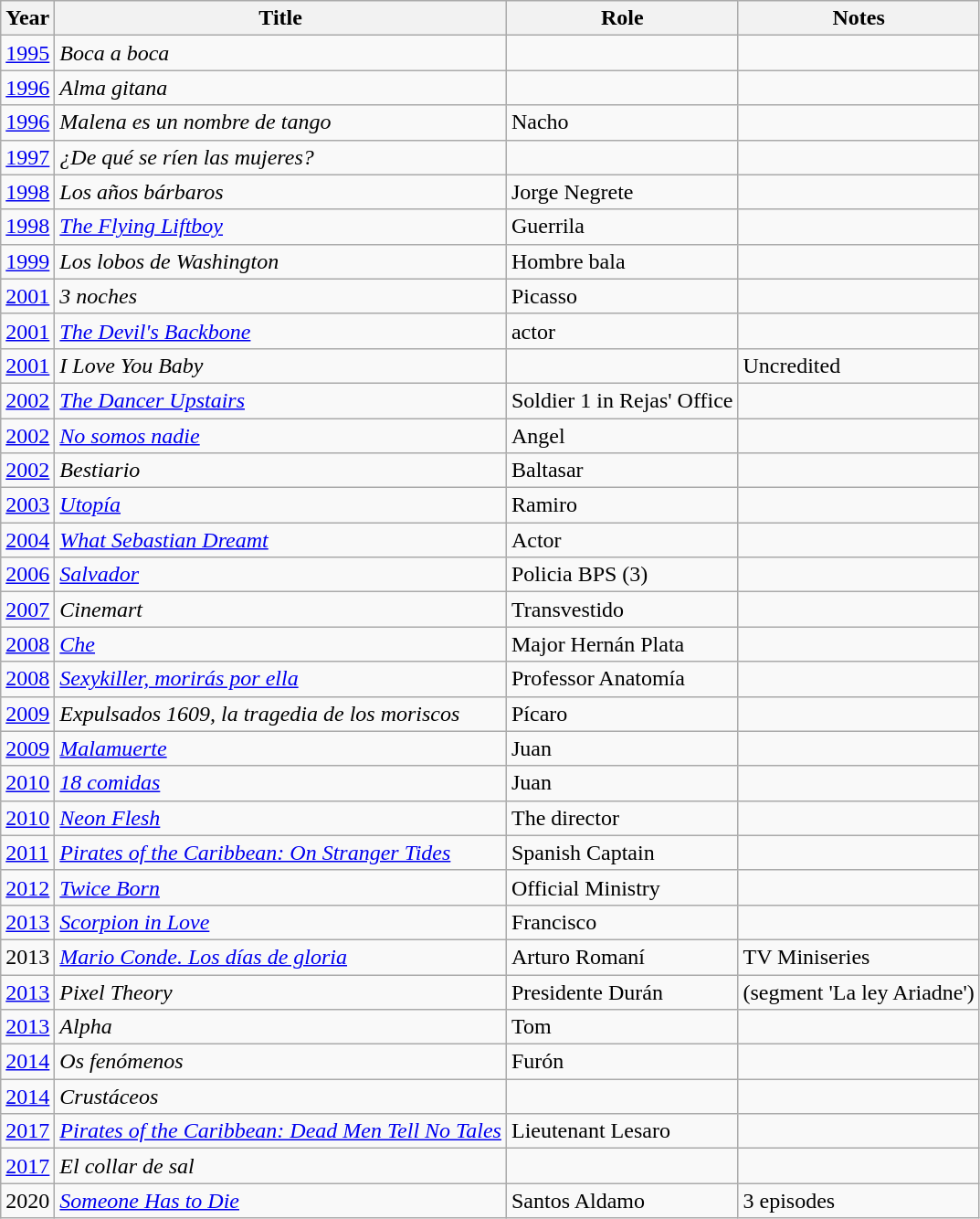<table class="wikitable">
<tr>
<th>Year</th>
<th>Title</th>
<th>Role</th>
<th>Notes</th>
</tr>
<tr>
<td><a href='#'>1995</a></td>
<td><em>Boca a boca</em></td>
<td></td>
<td></td>
</tr>
<tr>
<td><a href='#'>1996</a></td>
<td><em>Alma gitana</em></td>
<td></td>
<td></td>
</tr>
<tr>
<td><a href='#'>1996</a></td>
<td><em>Malena es un nombre de tango</em></td>
<td>Nacho</td>
<td></td>
</tr>
<tr>
<td><a href='#'>1997</a></td>
<td><em>¿De qué se ríen las mujeres?</em></td>
<td></td>
<td></td>
</tr>
<tr>
<td><a href='#'>1998</a></td>
<td><em>Los años bárbaros</em></td>
<td>Jorge Negrete</td>
<td></td>
</tr>
<tr>
<td><a href='#'>1998</a></td>
<td><em><a href='#'>The Flying Liftboy</a></em></td>
<td>Guerrila</td>
<td></td>
</tr>
<tr>
<td><a href='#'>1999</a></td>
<td><em>Los lobos de Washington</em></td>
<td>Hombre bala</td>
<td></td>
</tr>
<tr>
<td><a href='#'>2001</a></td>
<td><em>3 noches</em></td>
<td>Picasso</td>
<td></td>
</tr>
<tr>
<td><a href='#'>2001</a></td>
<td><em><a href='#'>The Devil's Backbone</a></em></td>
<td>actor</td>
<td></td>
</tr>
<tr>
<td><a href='#'>2001</a></td>
<td><em>I Love You Baby</em></td>
<td></td>
<td>Uncredited</td>
</tr>
<tr>
<td><a href='#'>2002</a></td>
<td><em><a href='#'>The Dancer Upstairs</a></em></td>
<td>Soldier 1 in Rejas' Office</td>
<td></td>
</tr>
<tr>
<td><a href='#'>2002</a></td>
<td><em><a href='#'>No somos nadie</a></em></td>
<td>Angel</td>
<td></td>
</tr>
<tr>
<td><a href='#'>2002</a></td>
<td><em>Bestiario</em></td>
<td>Baltasar</td>
<td></td>
</tr>
<tr>
<td><a href='#'>2003</a></td>
<td><em><a href='#'>Utopía</a></em></td>
<td>Ramiro</td>
<td></td>
</tr>
<tr>
<td><a href='#'>2004</a></td>
<td><em><a href='#'>What Sebastian Dreamt</a></em></td>
<td>Actor</td>
<td></td>
</tr>
<tr>
<td><a href='#'>2006</a></td>
<td><em><a href='#'>Salvador</a></em></td>
<td>Policia BPS (3)</td>
<td></td>
</tr>
<tr>
<td><a href='#'>2007</a></td>
<td><em>Cinemart</em></td>
<td>Transvestido</td>
<td></td>
</tr>
<tr>
<td><a href='#'>2008</a></td>
<td><em><a href='#'>Che</a></em></td>
<td>Major Hernán Plata</td>
<td></td>
</tr>
<tr>
<td><a href='#'>2008</a></td>
<td><em><a href='#'>Sexykiller, morirás por ella</a></em></td>
<td>Professor Anatomía</td>
<td></td>
</tr>
<tr>
<td><a href='#'>2009</a></td>
<td><em>Expulsados 1609, la tragedia de los moriscos</em></td>
<td>Pícaro</td>
<td></td>
</tr>
<tr>
<td><a href='#'>2009</a></td>
<td><em><a href='#'>Malamuerte</a></em></td>
<td>Juan</td>
<td></td>
</tr>
<tr>
<td><a href='#'>2010</a></td>
<td><em><a href='#'>18 comidas</a></em></td>
<td>Juan</td>
<td></td>
</tr>
<tr>
<td><a href='#'>2010</a></td>
<td><em><a href='#'>Neon Flesh</a></em></td>
<td>The director</td>
<td></td>
</tr>
<tr>
<td><a href='#'>2011</a></td>
<td><em><a href='#'>Pirates of the Caribbean: On Stranger Tides</a></em></td>
<td>Spanish Captain</td>
<td></td>
</tr>
<tr>
<td><a href='#'>2012</a></td>
<td><em><a href='#'>Twice Born</a></em></td>
<td>Official Ministry</td>
<td></td>
</tr>
<tr>
<td><a href='#'>2013</a></td>
<td><em><a href='#'>Scorpion in Love</a></em></td>
<td>Francisco</td>
<td></td>
</tr>
<tr>
<td>2013</td>
<td><em><a href='#'>Mario Conde. Los días de gloria</a></em></td>
<td>Arturo Romaní</td>
<td>TV Miniseries</td>
</tr>
<tr>
<td><a href='#'>2013</a></td>
<td><em>Pixel Theory</em></td>
<td>Presidente Durán</td>
<td>(segment 'La ley Ariadne')</td>
</tr>
<tr>
<td><a href='#'>2013</a></td>
<td><em>Alpha</em></td>
<td>Tom</td>
<td></td>
</tr>
<tr>
<td><a href='#'>2014</a></td>
<td><em>Os fenómenos</em></td>
<td>Furón</td>
<td></td>
</tr>
<tr>
<td><a href='#'>2014</a></td>
<td><em>Crustáceos</em></td>
<td></td>
<td></td>
</tr>
<tr>
<td><a href='#'>2017</a></td>
<td><em><a href='#'>Pirates of the Caribbean: Dead Men Tell No Tales</a></em></td>
<td>Lieutenant Lesaro</td>
<td></td>
</tr>
<tr>
<td><a href='#'>2017</a></td>
<td><em>El collar de sal</em></td>
<td></td>
<td></td>
</tr>
<tr>
<td>2020</td>
<td><em><a href='#'>Someone Has to Die</a></em></td>
<td>Santos Aldamo</td>
<td>3 episodes</td>
</tr>
</table>
